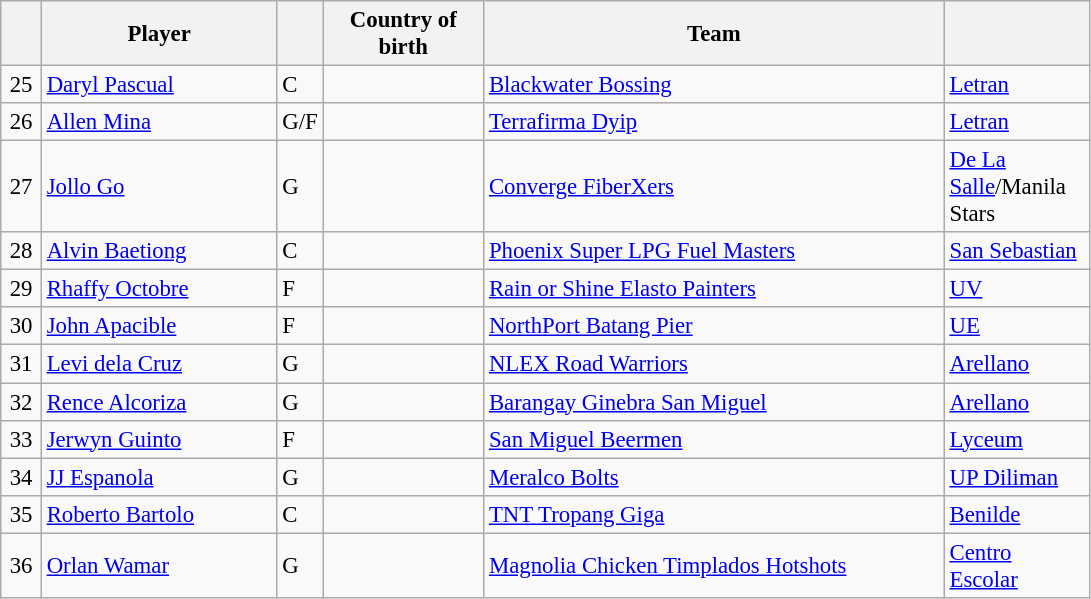<table class="wikitable plainrowheaders" style="text-align:left; font-size:95%;">
<tr>
<th scope="col" style="width:20px;"></th>
<th scope="col" style="width:150px;">Player</th>
<th scope="col" style="width:20px;"></th>
<th scope="col" style="width:100px;">Country of birth</th>
<th scope="col" style="width:300px;">Team</th>
<th scope="col" style="width:90px;"></th>
</tr>
<tr>
<td align=center>25</td>
<td><a href='#'>Daryl Pascual</a></td>
<td>C</td>
<td></td>
<td><a href='#'>Blackwater Bossing</a></td>
<td><a href='#'>Letran</a></td>
</tr>
<tr>
<td align=center>26</td>
<td><a href='#'>Allen Mina</a></td>
<td>G/F</td>
<td></td>
<td><a href='#'>Terrafirma Dyip</a></td>
<td><a href='#'>Letran</a></td>
</tr>
<tr>
<td align=center>27</td>
<td><a href='#'>Jollo Go</a></td>
<td>G</td>
<td></td>
<td><a href='#'>Converge FiberXers</a></td>
<td><a href='#'>De La Salle</a>/Manila Stars </td>
</tr>
<tr>
<td align=center>28</td>
<td><a href='#'>Alvin Baetiong</a></td>
<td>C</td>
<td></td>
<td><a href='#'>Phoenix Super LPG Fuel Masters</a></td>
<td><a href='#'>San Sebastian</a></td>
</tr>
<tr>
<td align=center>29</td>
<td><a href='#'>Rhaffy Octobre</a></td>
<td>F</td>
<td></td>
<td><a href='#'>Rain or Shine Elasto Painters</a></td>
<td><a href='#'>UV</a></td>
</tr>
<tr>
<td align=center>30</td>
<td><a href='#'>John Apacible</a></td>
<td>F</td>
<td></td>
<td><a href='#'>NorthPort Batang Pier</a></td>
<td><a href='#'>UE</a></td>
</tr>
<tr>
<td align=center>31</td>
<td><a href='#'>Levi dela Cruz</a></td>
<td>G</td>
<td></td>
<td><a href='#'>NLEX Road Warriors</a></td>
<td><a href='#'>Arellano</a></td>
</tr>
<tr>
<td align=center>32</td>
<td><a href='#'>Rence Alcoriza</a></td>
<td>G</td>
<td></td>
<td><a href='#'>Barangay Ginebra San Miguel</a></td>
<td><a href='#'>Arellano</a></td>
</tr>
<tr>
<td align=center>33</td>
<td><a href='#'>Jerwyn Guinto</a></td>
<td>F</td>
<td></td>
<td><a href='#'>San Miguel Beermen</a></td>
<td><a href='#'>Lyceum</a></td>
</tr>
<tr>
<td align=center>34</td>
<td><a href='#'>JJ Espanola</a></td>
<td>G</td>
<td></td>
<td><a href='#'>Meralco Bolts</a></td>
<td><a href='#'>UP Diliman</a></td>
</tr>
<tr>
<td align=center>35</td>
<td><a href='#'>Roberto Bartolo</a></td>
<td>C</td>
<td></td>
<td><a href='#'>TNT Tropang Giga</a></td>
<td><a href='#'>Benilde</a></td>
</tr>
<tr>
<td align=center>36</td>
<td><a href='#'>Orlan Wamar</a></td>
<td>G</td>
<td></td>
<td><a href='#'>Magnolia Chicken Timplados Hotshots</a></td>
<td><a href='#'>Centro Escolar</a></td>
</tr>
</table>
